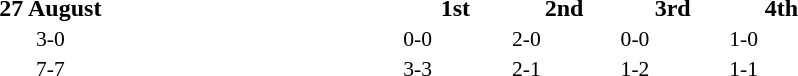<table width=60% cellspacing=1>
<tr>
<th width=20%></th>
<th width=12%>27 August</th>
<th width=20%></th>
<th width=8%>1st</th>
<th width=8%>2nd</th>
<th width=8%>3rd</th>
<th width=8%>4th</th>
</tr>
<tr style=font-size:90%>
<td align=right><strong></strong></td>
<td align=center>3-0</td>
<td></td>
<td>0-0</td>
<td>2-0</td>
<td>0-0</td>
<td>1-0</td>
</tr>
<tr style=font-size:90%>
<td align=right></td>
<td align=center>7-7</td>
<td></td>
<td>3-3</td>
<td>2-1</td>
<td>1-2</td>
<td>1-1</td>
</tr>
</table>
